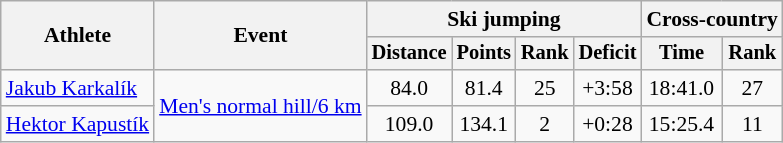<table class="wikitable" style="font-size:90%">
<tr>
<th rowspan="2">Athlete</th>
<th rowspan="2">Event</th>
<th colspan="4">Ski jumping</th>
<th colspan="2">Cross-country</th>
</tr>
<tr style="font-size:95%">
<th>Distance</th>
<th>Points</th>
<th>Rank</th>
<th>Deficit</th>
<th>Time</th>
<th>Rank</th>
</tr>
<tr align=center>
<td align=left><a href='#'>Jakub Karkalík</a></td>
<td align=left rowspan=2><a href='#'>Men's normal hill/6 km</a></td>
<td>84.0</td>
<td>81.4</td>
<td>25</td>
<td>+3:58</td>
<td>18:41.0</td>
<td>27</td>
</tr>
<tr align=center>
<td align=left><a href='#'>Hektor Kapustík</a></td>
<td>109.0</td>
<td>134.1</td>
<td>2</td>
<td>+0:28</td>
<td>15:25.4</td>
<td>11</td>
</tr>
</table>
